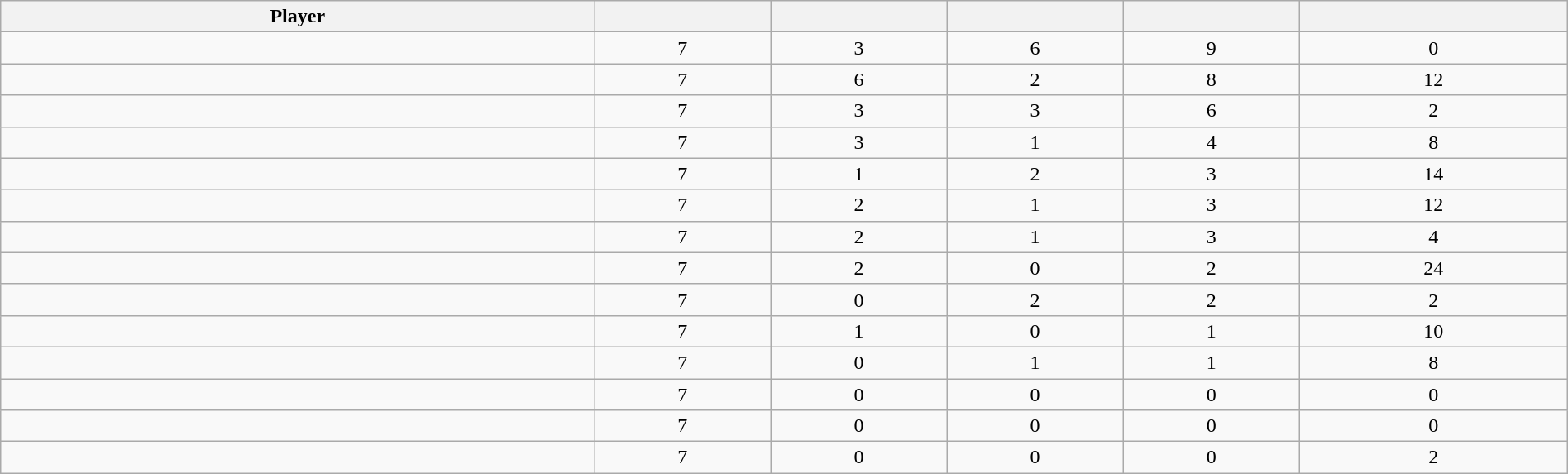<table class="wikitable sortable" style="width:100%;">
<tr align=center>
<th>Player</th>
<th></th>
<th></th>
<th></th>
<th></th>
<th></th>
</tr>
<tr align=center>
<td></td>
<td>7</td>
<td>3</td>
<td>6</td>
<td>9</td>
<td>0</td>
</tr>
<tr align=center>
<td></td>
<td>7</td>
<td>6</td>
<td>2</td>
<td>8</td>
<td>12</td>
</tr>
<tr align=center>
<td></td>
<td>7</td>
<td>3</td>
<td>3</td>
<td>6</td>
<td>2</td>
</tr>
<tr align=center>
<td></td>
<td>7</td>
<td>3</td>
<td>1</td>
<td>4</td>
<td>8</td>
</tr>
<tr align=center>
<td></td>
<td>7</td>
<td>1</td>
<td>2</td>
<td>3</td>
<td>14</td>
</tr>
<tr align=center>
<td></td>
<td>7</td>
<td>2</td>
<td>1</td>
<td>3</td>
<td>12</td>
</tr>
<tr align=center>
<td></td>
<td>7</td>
<td>2</td>
<td>1</td>
<td>3</td>
<td>4</td>
</tr>
<tr align=center>
<td></td>
<td>7</td>
<td>2</td>
<td>0</td>
<td>2</td>
<td>24</td>
</tr>
<tr align=center>
<td></td>
<td>7</td>
<td>0</td>
<td>2</td>
<td>2</td>
<td>2</td>
</tr>
<tr align=center>
<td></td>
<td>7</td>
<td>1</td>
<td>0</td>
<td>1</td>
<td>10</td>
</tr>
<tr align=center>
<td></td>
<td>7</td>
<td>0</td>
<td>1</td>
<td>1</td>
<td>8</td>
</tr>
<tr align=center>
<td></td>
<td>7</td>
<td>0</td>
<td>0</td>
<td>0</td>
<td>0</td>
</tr>
<tr align=center>
<td></td>
<td>7</td>
<td>0</td>
<td>0</td>
<td>0</td>
<td>0</td>
</tr>
<tr align=center>
<td></td>
<td>7</td>
<td>0</td>
<td>0</td>
<td>0</td>
<td>2</td>
</tr>
</table>
